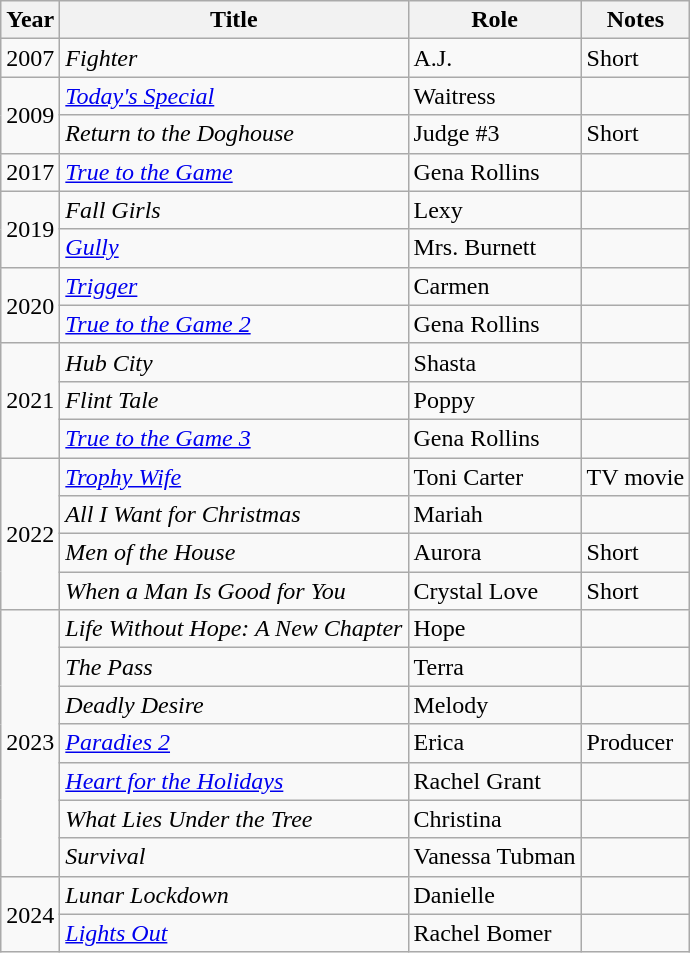<table class="wikitable sortable">
<tr>
<th>Year</th>
<th>Title</th>
<th>Role</th>
<th>Notes</th>
</tr>
<tr>
<td>2007</td>
<td><em>Fighter</em></td>
<td>A.J.</td>
<td>Short</td>
</tr>
<tr>
<td rowspan=2>2009</td>
<td><em><a href='#'>Today's Special</a></em></td>
<td>Waitress</td>
</tr>
<tr>
<td><em>Return to the Doghouse</em></td>
<td>Judge #3</td>
<td>Short</td>
</tr>
<tr>
<td>2017</td>
<td><em><a href='#'>True to the Game</a></em></td>
<td>Gena Rollins</td>
<td></td>
</tr>
<tr>
<td rowspan=2>2019</td>
<td><em>Fall Girls</em></td>
<td>Lexy</td>
<td></td>
</tr>
<tr>
<td><em><a href='#'>Gully</a></em></td>
<td>Mrs. Burnett</td>
<td></td>
</tr>
<tr>
<td rowspan=2>2020</td>
<td><em><a href='#'>Trigger</a></em></td>
<td>Carmen</td>
<td></td>
</tr>
<tr>
<td><em><a href='#'>True to the Game 2</a></em></td>
<td>Gena Rollins</td>
<td></td>
</tr>
<tr>
<td rowspan=3>2021</td>
<td><em>Hub City</em></td>
<td>Shasta</td>
<td></td>
</tr>
<tr>
<td><em>Flint Tale</em></td>
<td>Poppy</td>
<td></td>
</tr>
<tr>
<td><em><a href='#'>True to the Game 3</a></em></td>
<td>Gena Rollins</td>
<td></td>
</tr>
<tr>
<td rowspan=4>2022</td>
<td><em><a href='#'>Trophy Wife</a></em></td>
<td>Toni Carter</td>
<td>TV movie</td>
</tr>
<tr>
<td><em>All I Want for Christmas</em></td>
<td>Mariah</td>
<td></td>
</tr>
<tr>
<td><em>Men of the House</em></td>
<td>Aurora</td>
<td>Short</td>
</tr>
<tr>
<td><em>When a Man Is Good for You</em></td>
<td>Crystal Love</td>
<td>Short</td>
</tr>
<tr>
<td rowspan=7>2023</td>
<td><em>Life Without Hope: A New Chapter</em></td>
<td>Hope</td>
<td></td>
</tr>
<tr>
<td><em>The Pass</em></td>
<td>Terra</td>
<td></td>
</tr>
<tr>
<td><em>Deadly Desire</em></td>
<td>Melody</td>
<td></td>
</tr>
<tr>
<td><em><a href='#'>Paradies 2</a></em></td>
<td>Erica</td>
<td>Producer</td>
</tr>
<tr>
<td><em><a href='#'>Heart for the Holidays</a></em></td>
<td>Rachel Grant</td>
<td></td>
</tr>
<tr>
<td><em>What Lies Under the Tree</em></td>
<td>Christina</td>
<td></td>
</tr>
<tr>
<td><em>Survival</em></td>
<td>Vanessa Tubman</td>
<td></td>
</tr>
<tr>
<td rowspan=2>2024</td>
<td><em>Lunar Lockdown</em></td>
<td>Danielle</td>
<td></td>
</tr>
<tr>
<td><em><a href='#'>Lights Out</a></em></td>
<td>Rachel Bomer</td>
<td></td>
</tr>
</table>
